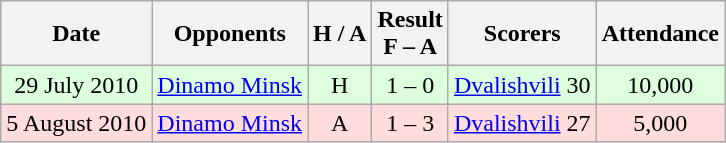<table class="wikitable" style="text-align:center">
<tr>
<th>Date</th>
<th>Opponents</th>
<th>H / A</th>
<th>Result<br>F – A</th>
<th>Scorers</th>
<th>Attendance</th>
</tr>
<tr bgcolor="#ddffdd">
<td>29 July 2010</td>
<td> <a href='#'>Dinamo Minsk</a></td>
<td>H</td>
<td>1 – 0</td>
<td><a href='#'>Dvalishvili</a> 30</td>
<td>10,000</td>
</tr>
<tr bgcolor="#ffdddd">
<td>5 August 2010</td>
<td> <a href='#'>Dinamo Minsk</a></td>
<td>A</td>
<td>1 – 3</td>
<td><a href='#'>Dvalishvili</a> 27</td>
<td>5,000</td>
</tr>
</table>
